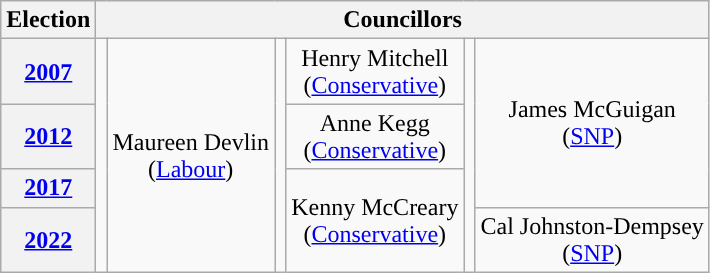<table class="wikitable" style="text-align:center">
<tr>
<th>Election</th>
<th colspan=8>Councillors</th>
</tr>
<tr>
<th><a href='#'>2007</a></th>
<td rowspan=4; style="background-color: "></td>
<td rowspan=4>Maureen Devlin<br>(<a href='#'>Labour</a>)</td>
<td rowspan=4; style="background-color: "></td>
<td rowspan=1>Henry Mitchell<br>(<a href='#'>Conservative</a>)</td>
<td rowspan=4; style="background-color: "></td>
<td rowspan=3>James McGuigan<br>(<a href='#'>SNP</a>)</td>
</tr>
<tr>
<th><a href='#'>2012</a></th>
<td rowspan=1>Anne Kegg<br>(<a href='#'>Conservative</a>)</td>
</tr>
<tr>
<th><a href='#'>2017</a></th>
<td rowspan=2>Kenny McCreary<br>(<a href='#'>Conservative</a>)</td>
</tr>
<tr>
<th><a href='#'>2022</a></th>
<td rowspan=1>Cal Johnston-Dempsey<br>(<a href='#'>SNP</a>)</td>
</tr>
</table>
